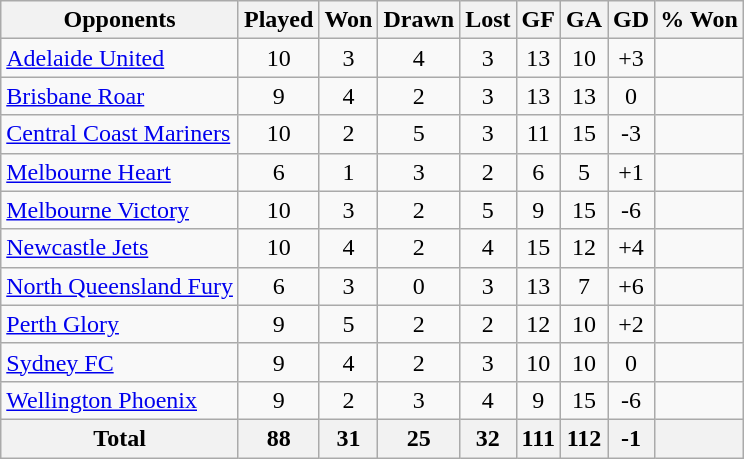<table class="sortable wikitable" style="text-align:center">
<tr>
<th>Opponents</th>
<th>Played</th>
<th>Won</th>
<th>Drawn</th>
<th>Lost</th>
<th>GF</th>
<th>GA</th>
<th>GD</th>
<th>% Won</th>
</tr>
<tr>
<td style="text-align:left;"><a href='#'>Adelaide United</a></td>
<td>10</td>
<td>3</td>
<td>4</td>
<td>3</td>
<td>13</td>
<td>10</td>
<td>+3</td>
<td></td>
</tr>
<tr>
<td style="text-align:left;"><a href='#'>Brisbane Roar</a></td>
<td>9</td>
<td>4</td>
<td>2</td>
<td>3</td>
<td>13</td>
<td>13</td>
<td>0</td>
<td></td>
</tr>
<tr>
<td style="text-align:left;"><a href='#'>Central Coast Mariners</a></td>
<td>10</td>
<td>2</td>
<td>5</td>
<td>3</td>
<td>11</td>
<td>15</td>
<td>-3</td>
<td></td>
</tr>
<tr>
<td style="text-align:left;"><a href='#'>Melbourne Heart</a></td>
<td>6</td>
<td>1</td>
<td>3</td>
<td>2</td>
<td>6</td>
<td>5</td>
<td>+1</td>
<td></td>
</tr>
<tr>
<td style="text-align:left;"><a href='#'>Melbourne Victory</a></td>
<td>10</td>
<td>3</td>
<td>2</td>
<td>5</td>
<td>9</td>
<td>15</td>
<td>-6</td>
<td></td>
</tr>
<tr>
<td style="text-align:left;"><a href='#'>Newcastle Jets</a></td>
<td>10</td>
<td>4</td>
<td>2</td>
<td>4</td>
<td>15</td>
<td>12</td>
<td>+4</td>
<td></td>
</tr>
<tr>
<td style="text-align:left;"><a href='#'>North Queensland Fury</a></td>
<td>6</td>
<td>3</td>
<td>0</td>
<td>3</td>
<td>13</td>
<td>7</td>
<td>+6</td>
<td></td>
</tr>
<tr>
<td style="text-align:left;"><a href='#'>Perth Glory</a></td>
<td>9</td>
<td>5</td>
<td>2</td>
<td>2</td>
<td>12</td>
<td>10</td>
<td>+2</td>
<td></td>
</tr>
<tr>
<td style="text-align:left;"><a href='#'>Sydney FC</a></td>
<td>9</td>
<td>4</td>
<td>2</td>
<td>3</td>
<td>10</td>
<td>10</td>
<td>0</td>
<td></td>
</tr>
<tr>
<td style="text-align:left;"><a href='#'>Wellington Phoenix</a></td>
<td>9</td>
<td>2</td>
<td>3</td>
<td>4</td>
<td>9</td>
<td>15</td>
<td>-6</td>
<td></td>
</tr>
<tr class="sortbottom">
<th>Total</th>
<th>88</th>
<th>31</th>
<th>25</th>
<th>32</th>
<th>111</th>
<th>112</th>
<th>-1</th>
<th></th>
</tr>
</table>
